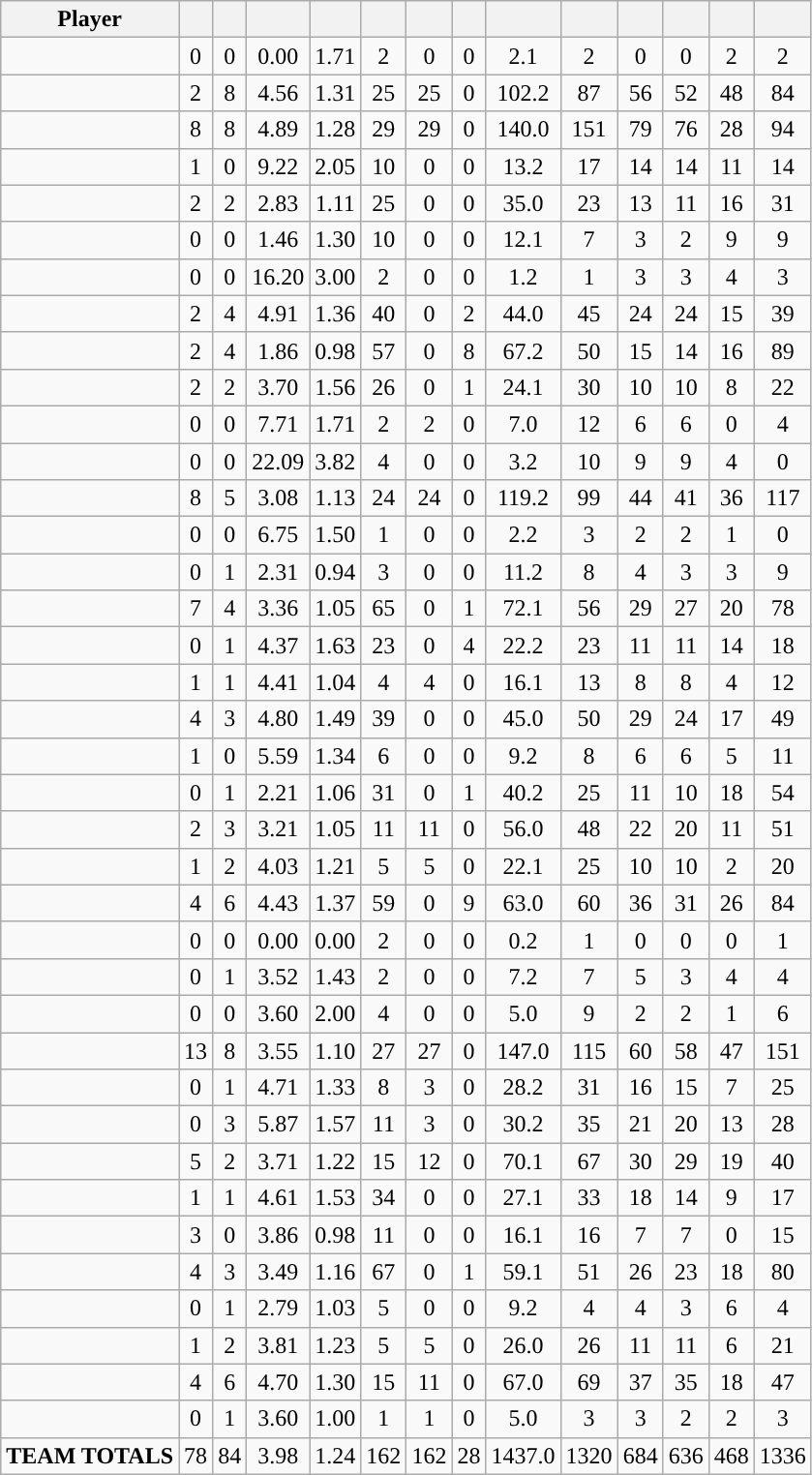<table class="wikitable sortable" style="text-align:center;">
<tr>
<th>Player</th>
<th></th>
<th></th>
<th></th>
<th></th>
<th></th>
<th></th>
<th></th>
<th></th>
<th></th>
<th></th>
<th></th>
<th></th>
<th></th>
</tr>
<tr>
<td align=left></td>
<td>0</td>
<td>0</td>
<td>0.00</td>
<td>1.71</td>
<td>2</td>
<td>0</td>
<td>0</td>
<td>2.1</td>
<td>2</td>
<td>0</td>
<td>0</td>
<td>2</td>
<td>2</td>
</tr>
<tr>
<td align=left><strong></strong></td>
<td>2</td>
<td>8</td>
<td>4.56</td>
<td>1.31</td>
<td>25</td>
<td>25</td>
<td>0</td>
<td>102.2</td>
<td>87</td>
<td>56</td>
<td>52</td>
<td>48</td>
<td>84</td>
</tr>
<tr>
<td align=left><strong></strong></td>
<td>8</td>
<td>8</td>
<td>4.89</td>
<td>1.28</td>
<td>29</td>
<td>29</td>
<td>0</td>
<td>140.0</td>
<td>151</td>
<td>79</td>
<td>76</td>
<td>28</td>
<td>94</td>
</tr>
<tr>
<td align=left></td>
<td>1</td>
<td>0</td>
<td>9.22</td>
<td>2.05</td>
<td>10</td>
<td>0</td>
<td>0</td>
<td>13.2</td>
<td>17</td>
<td>14</td>
<td>14</td>
<td>11</td>
<td>14</td>
</tr>
<tr>
<td align=left></td>
<td>2</td>
<td>2</td>
<td>2.83</td>
<td>1.11</td>
<td>25</td>
<td>0</td>
<td>0</td>
<td>35.0</td>
<td>23</td>
<td>13</td>
<td>11</td>
<td>16</td>
<td>31</td>
</tr>
<tr>
<td align=left></td>
<td>0</td>
<td>0</td>
<td>1.46</td>
<td>1.30</td>
<td>10</td>
<td>0</td>
<td>0</td>
<td>12.1</td>
<td>7</td>
<td>3</td>
<td>2</td>
<td>9</td>
<td>9</td>
</tr>
<tr>
<td align=left></td>
<td>0</td>
<td>0</td>
<td>16.20</td>
<td>3.00</td>
<td>2</td>
<td>0</td>
<td>0</td>
<td>1.2</td>
<td>1</td>
<td>3</td>
<td>3</td>
<td>4</td>
<td>3</td>
</tr>
<tr>
<td align=left></td>
<td>2</td>
<td>4</td>
<td>4.91</td>
<td>1.36</td>
<td>40</td>
<td>0</td>
<td>2</td>
<td>44.0</td>
<td>45</td>
<td>24</td>
<td>24</td>
<td>15</td>
<td>39</td>
</tr>
<tr>
<td align=left><strong></strong></td>
<td>2</td>
<td>4</td>
<td>1.86</td>
<td>0.98</td>
<td>57</td>
<td>0</td>
<td>8</td>
<td>67.2</td>
<td>50</td>
<td>15</td>
<td>14</td>
<td>16</td>
<td>89</td>
</tr>
<tr>
<td align=left><strong></strong></td>
<td>2</td>
<td>2</td>
<td>3.70</td>
<td>1.56</td>
<td>26</td>
<td>0</td>
<td>1</td>
<td>24.1</td>
<td>30</td>
<td>10</td>
<td>10</td>
<td>8</td>
<td>22</td>
</tr>
<tr>
<td align=left></td>
<td>0</td>
<td>0</td>
<td>7.71</td>
<td>1.71</td>
<td>2</td>
<td>2</td>
<td>0</td>
<td>7.0</td>
<td>12</td>
<td>6</td>
<td>6</td>
<td>0</td>
<td>4</td>
</tr>
<tr>
<td align=left><strong></strong></td>
<td>0</td>
<td>0</td>
<td>22.09</td>
<td>3.82</td>
<td>4</td>
<td>0</td>
<td>0</td>
<td>3.2</td>
<td>10</td>
<td>9</td>
<td>9</td>
<td>4</td>
<td>0</td>
</tr>
<tr>
<td align=left><strong></strong></td>
<td>8</td>
<td>5</td>
<td>3.08</td>
<td>1.13</td>
<td>24</td>
<td>24</td>
<td>0</td>
<td>119.2</td>
<td>99</td>
<td>44</td>
<td>41</td>
<td>36</td>
<td>117</td>
</tr>
<tr>
<td align=left></td>
<td>0</td>
<td>0</td>
<td>6.75</td>
<td>1.50</td>
<td>1</td>
<td>0</td>
<td>0</td>
<td>2.2</td>
<td>3</td>
<td>2</td>
<td>2</td>
<td>1</td>
<td>0</td>
</tr>
<tr>
<td align=left></td>
<td>0</td>
<td>1</td>
<td>2.31</td>
<td>0.94</td>
<td>3</td>
<td>0</td>
<td>0</td>
<td>11.2</td>
<td>8</td>
<td>4</td>
<td>3</td>
<td>3</td>
<td>9</td>
</tr>
<tr>
<td align=left><strong></strong></td>
<td>7</td>
<td>4</td>
<td>3.36</td>
<td>1.05</td>
<td>65</td>
<td>0</td>
<td>1</td>
<td>72.1</td>
<td>56</td>
<td>29</td>
<td>27</td>
<td>20</td>
<td>78</td>
</tr>
<tr>
<td align=left><strong></strong></td>
<td>0</td>
<td>1</td>
<td>4.37</td>
<td>1.63</td>
<td>23</td>
<td>0</td>
<td>4</td>
<td>22.2</td>
<td>23</td>
<td>11</td>
<td>11</td>
<td>14</td>
<td>18</td>
</tr>
<tr>
<td align=left></td>
<td>1</td>
<td>1</td>
<td>4.41</td>
<td>1.04</td>
<td>4</td>
<td>4</td>
<td>0</td>
<td>16.1</td>
<td>13</td>
<td>8</td>
<td>8</td>
<td>4</td>
<td>12</td>
</tr>
<tr>
<td align=left><strong></strong></td>
<td>4</td>
<td>3</td>
<td>4.80</td>
<td>1.49</td>
<td>39</td>
<td>0</td>
<td>0</td>
<td>45.0</td>
<td>50</td>
<td>29</td>
<td>24</td>
<td>17</td>
<td>49</td>
</tr>
<tr>
<td align=left></td>
<td>1</td>
<td>0</td>
<td>5.59</td>
<td>1.34</td>
<td>6</td>
<td>0</td>
<td>0</td>
<td>9.2</td>
<td>8</td>
<td>6</td>
<td>6</td>
<td>5</td>
<td>11</td>
</tr>
<tr>
<td align=left><strong></strong></td>
<td>0</td>
<td>1</td>
<td>2.21</td>
<td>1.06</td>
<td>31</td>
<td>0</td>
<td>1</td>
<td>40.2</td>
<td>25</td>
<td>11</td>
<td>10</td>
<td>18</td>
<td>54</td>
</tr>
<tr>
<td align=left></td>
<td>2</td>
<td>3</td>
<td>3.21</td>
<td>1.05</td>
<td>11</td>
<td>11</td>
<td>0</td>
<td>56.0</td>
<td>48</td>
<td>22</td>
<td>20</td>
<td>11</td>
<td>51</td>
</tr>
<tr>
<td align=left></td>
<td>1</td>
<td>2</td>
<td>4.03</td>
<td>1.21</td>
<td>5</td>
<td>5</td>
<td>0</td>
<td>22.1</td>
<td>25</td>
<td>10</td>
<td>10</td>
<td>2</td>
<td>20</td>
</tr>
<tr>
<td align=left><strong></strong></td>
<td>4</td>
<td>6</td>
<td>4.43</td>
<td>1.37</td>
<td>59</td>
<td>0</td>
<td>9</td>
<td>63.0</td>
<td>60</td>
<td>36</td>
<td>31</td>
<td>26</td>
<td>84</td>
</tr>
<tr>
<td align=left><strong></strong></td>
<td>0</td>
<td>0</td>
<td>0.00</td>
<td>0.00</td>
<td>2</td>
<td>0</td>
<td>0</td>
<td>0.2</td>
<td>1</td>
<td>0</td>
<td>0</td>
<td>0</td>
<td>1</td>
</tr>
<tr>
<td align=left></td>
<td>0</td>
<td>1</td>
<td>3.52</td>
<td>1.43</td>
<td>2</td>
<td>0</td>
<td>0</td>
<td>7.2</td>
<td>7</td>
<td>5</td>
<td>3</td>
<td>4</td>
<td>4</td>
</tr>
<tr>
<td align=left></td>
<td>0</td>
<td>0</td>
<td>3.60</td>
<td>2.00</td>
<td>4</td>
<td>0</td>
<td>0</td>
<td>5.0</td>
<td>9</td>
<td>2</td>
<td>2</td>
<td>1</td>
<td>6</td>
</tr>
<tr>
<td align=left><strong></strong></td>
<td>13</td>
<td>8</td>
<td>3.55</td>
<td>1.10</td>
<td>27</td>
<td>27</td>
<td>0</td>
<td>147.0</td>
<td>115</td>
<td>60</td>
<td>58</td>
<td>47</td>
<td>151</td>
</tr>
<tr>
<td align=left><strong></strong></td>
<td>0</td>
<td>1</td>
<td>4.71</td>
<td>1.33</td>
<td>8</td>
<td>3</td>
<td>0</td>
<td>28.2</td>
<td>31</td>
<td>16</td>
<td>15</td>
<td>7</td>
<td>25</td>
</tr>
<tr>
<td align=left><strong></strong></td>
<td>0</td>
<td>3</td>
<td>5.87</td>
<td>1.57</td>
<td>11</td>
<td>3</td>
<td>0</td>
<td>30.2</td>
<td>35</td>
<td>21</td>
<td>20</td>
<td>13</td>
<td>28</td>
</tr>
<tr>
<td align=left></td>
<td>5</td>
<td>2</td>
<td>3.71</td>
<td>1.22</td>
<td>15</td>
<td>12</td>
<td>0</td>
<td>70.1</td>
<td>67</td>
<td>30</td>
<td>29</td>
<td>19</td>
<td>40</td>
</tr>
<tr>
<td align=left></td>
<td>1</td>
<td>1</td>
<td>4.61</td>
<td>1.53</td>
<td>34</td>
<td>0</td>
<td>0</td>
<td>27.1</td>
<td>33</td>
<td>18</td>
<td>14</td>
<td>9</td>
<td>17</td>
</tr>
<tr>
<td align=left></td>
<td>3</td>
<td>0</td>
<td>3.86</td>
<td>0.98</td>
<td>11</td>
<td>0</td>
<td>0</td>
<td>16.1</td>
<td>16</td>
<td>7</td>
<td>7</td>
<td>0</td>
<td>15</td>
</tr>
<tr>
<td align=left><strong></strong></td>
<td>4</td>
<td>3</td>
<td>3.49</td>
<td>1.16</td>
<td>67</td>
<td>0</td>
<td>1</td>
<td>59.1</td>
<td>51</td>
<td>26</td>
<td>23</td>
<td>18</td>
<td>80</td>
</tr>
<tr>
<td align=left></td>
<td>0</td>
<td>1</td>
<td>2.79</td>
<td>1.03</td>
<td>5</td>
<td>0</td>
<td>0</td>
<td>9.2</td>
<td>4</td>
<td>4</td>
<td>3</td>
<td>6</td>
<td>4</td>
</tr>
<tr>
<td align=left></td>
<td>1</td>
<td>2</td>
<td>3.81</td>
<td>1.23</td>
<td>5</td>
<td>5</td>
<td>0</td>
<td>26.0</td>
<td>26</td>
<td>11</td>
<td>11</td>
<td>6</td>
<td>21</td>
</tr>
<tr>
<td align=left></td>
<td>4</td>
<td>6</td>
<td>4.70</td>
<td>1.30</td>
<td>15</td>
<td>11</td>
<td>0</td>
<td>67.0</td>
<td>69</td>
<td>37</td>
<td>35</td>
<td>18</td>
<td>47</td>
</tr>
<tr>
<td align=left></td>
<td>0</td>
<td>1</td>
<td>3.60</td>
<td>1.00</td>
<td>1</td>
<td>1</td>
<td>0</td>
<td>5.0</td>
<td>3</td>
<td>3</td>
<td>2</td>
<td>2</td>
<td>3</td>
</tr>
<tr class="sortbottom">
<td align="left"><strong>TEAM TOTALS</strong></td>
<td>78</td>
<td>84</td>
<td>3.98</td>
<td>1.24</td>
<td>162</td>
<td>162</td>
<td>28</td>
<td>1437.0</td>
<td>1320</td>
<td>684</td>
<td>636</td>
<td>468</td>
<td>1336</td>
</tr>
</table>
